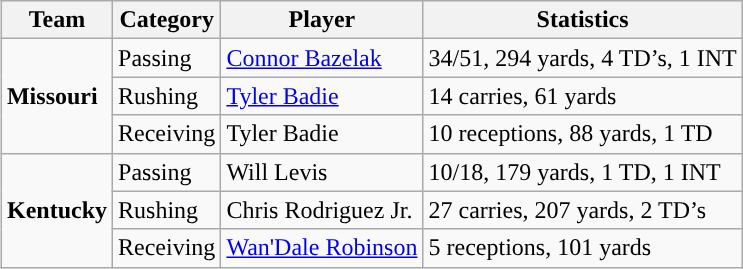<table class="wikitable" style="float: right;">
<tr>
<th>Team</th>
<th>Category</th>
<th>Player</th>
<th>Statistics</th>
</tr>
<tr>
<td rowspan=3><strong>Missouri</strong></td>
<td>Passing</td>
<td><a href='#'>Connor Bazelak</a></td>
<td>34/51, 294 yards, 4 TD’s, 1 INT</td>
</tr>
<tr>
<td>Rushing</td>
<td><a href='#'>Tyler Badie</a></td>
<td>14 carries, 61 yards</td>
</tr>
<tr>
<td>Receiving</td>
<td>Tyler Badie</td>
<td>10 receptions, 88 yards, 1 TD</td>
</tr>
<tr>
<td rowspan=3><strong>Kentucky</strong></td>
<td>Passing</td>
<td>Will Levis</td>
<td>10/18, 179 yards, 1 TD, 1 INT</td>
</tr>
<tr>
<td>Rushing</td>
<td>Chris Rodriguez Jr.</td>
<td>27 carries, 207 yards, 2 TD’s</td>
</tr>
<tr>
<td>Receiving</td>
<td><a href='#'>Wan'Dale Robinson</a></td>
<td>5 receptions, 101 yards</td>
</tr>
</table>
